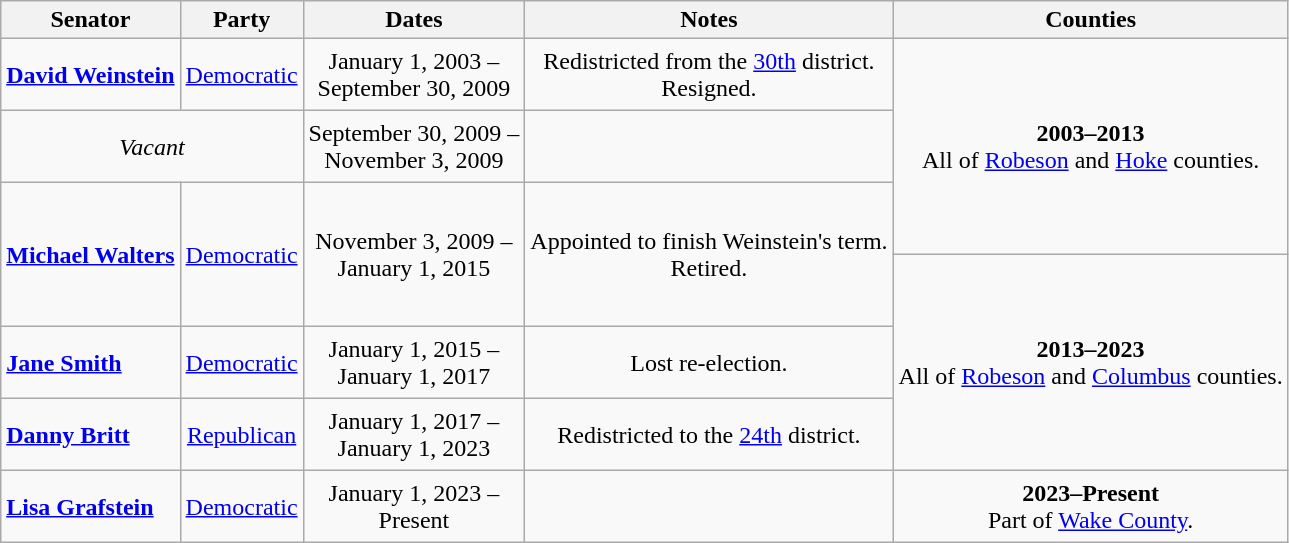<table class=wikitable style="text-align:center">
<tr>
<th>Senator</th>
<th>Party</th>
<th>Dates</th>
<th>Notes</th>
<th>Counties</th>
</tr>
<tr style="height:3em">
<td align=left><strong><a href='#'>David Weinstein</a></strong></td>
<td><a href='#'>Democratic</a></td>
<td nowrap>January 1, 2003 – <br> September 30, 2009</td>
<td>Redistricted from the <a href='#'>30th</a> district. <br> Resigned.</td>
<td rowspan=3><strong>2003–2013</strong><br> All of <a href='#'>Robeson</a> and <a href='#'>Hoke</a> counties.</td>
</tr>
<tr style="height:3em">
<td colspan=2><em>Vacant</em></td>
<td nowrap>September 30, 2009 – <br> November 3, 2009</td>
<td></td>
</tr>
<tr style="height:3em">
<td rowspan=2 align=left><strong><a href='#'>Michael Walters</a></strong></td>
<td rowspan=2 ><a href='#'>Democratic</a></td>
<td rowspan=2 nowrap>November 3, 2009 – <br> January 1, 2015</td>
<td rowspan=2>Appointed to finish Weinstein's term. <br> Retired.</td>
</tr>
<tr style="height:3em">
<td rowspan=3><strong>2013–2023</strong><br> All of <a href='#'>Robeson</a> and <a href='#'>Columbus</a> counties.</td>
</tr>
<tr style="height:3em">
<td align=left><strong><a href='#'>Jane Smith</a></strong></td>
<td><a href='#'>Democratic</a></td>
<td nowrap>January 1, 2015 – <br> January 1, 2017</td>
<td>Lost re-election.</td>
</tr>
<tr style="height:3em">
<td align=left><strong><a href='#'>Danny Britt</a></strong></td>
<td><a href='#'>Republican</a></td>
<td nowrap>January 1, 2017 – <br> January 1, 2023</td>
<td>Redistricted to the <a href='#'>24th</a> district.</td>
</tr>
<tr style="height:3em">
<td align=left><strong><a href='#'>Lisa Grafstein</a></strong></td>
<td><a href='#'>Democratic</a></td>
<td nowrap>January 1, 2023 – <br> Present</td>
<td></td>
<td><strong>2023–Present</strong><br> Part of <a href='#'>Wake County</a>.</td>
</tr>
</table>
